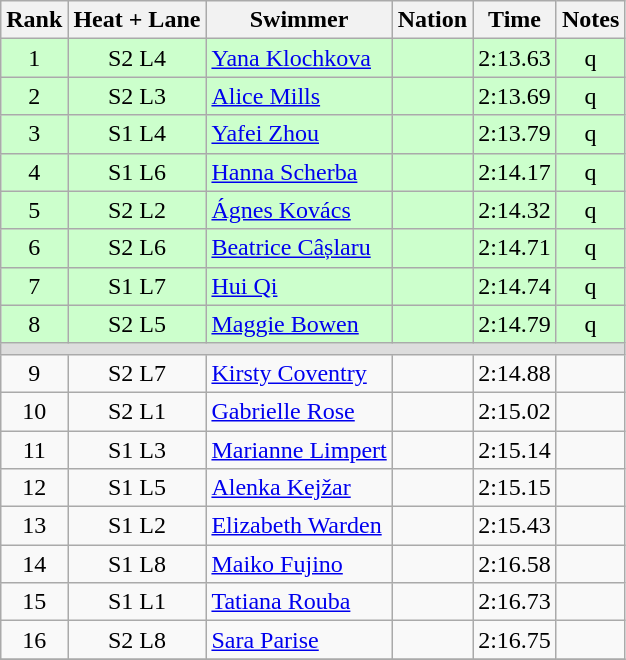<table class="wikitable sortable" style="text-align:center">
<tr>
<th>Rank</th>
<th>Heat + Lane</th>
<th>Swimmer</th>
<th>Nation</th>
<th>Time</th>
<th>Notes</th>
</tr>
<tr bgcolor=ccffcc>
<td>1</td>
<td>S2 L4</td>
<td align=left><a href='#'>Yana Klochkova</a></td>
<td align=left></td>
<td>2:13.63</td>
<td>q</td>
</tr>
<tr bgcolor=ccffcc>
<td>2</td>
<td>S2 L3</td>
<td align=left><a href='#'>Alice Mills</a></td>
<td align=left></td>
<td>2:13.69</td>
<td>q</td>
</tr>
<tr bgcolor=ccffcc>
<td>3</td>
<td>S1 L4</td>
<td align=left><a href='#'>Yafei Zhou</a></td>
<td align=left></td>
<td>2:13.79</td>
<td>q</td>
</tr>
<tr bgcolor=ccffcc>
<td>4</td>
<td>S1 L6</td>
<td align=left><a href='#'>Hanna Scherba</a></td>
<td align=left></td>
<td>2:14.17</td>
<td>q</td>
</tr>
<tr bgcolor=ccffcc>
<td>5</td>
<td>S2 L2</td>
<td align=left><a href='#'>Ágnes Kovács</a></td>
<td align=left></td>
<td>2:14.32</td>
<td>q</td>
</tr>
<tr bgcolor=ccffcc>
<td>6</td>
<td>S2 L6</td>
<td align=left><a href='#'>Beatrice Câșlaru</a></td>
<td align=left></td>
<td>2:14.71</td>
<td>q</td>
</tr>
<tr bgcolor=ccffcc>
<td>7</td>
<td>S1 L7</td>
<td align=left><a href='#'>Hui Qi</a></td>
<td align=left></td>
<td>2:14.74</td>
<td>q</td>
</tr>
<tr bgcolor=ccffcc>
<td>8</td>
<td>S2 L5</td>
<td align=left><a href='#'>Maggie Bowen</a></td>
<td align=left></td>
<td>2:14.79</td>
<td>q</td>
</tr>
<tr bgcolor=#DDDDDD>
<td colspan=6></td>
</tr>
<tr>
<td>9</td>
<td>S2 L7</td>
<td align=left><a href='#'>Kirsty Coventry</a></td>
<td align=left></td>
<td>2:14.88</td>
<td></td>
</tr>
<tr>
<td>10</td>
<td>S2 L1</td>
<td align=left><a href='#'>Gabrielle Rose</a></td>
<td align=left></td>
<td>2:15.02</td>
<td></td>
</tr>
<tr>
<td>11</td>
<td>S1 L3</td>
<td align=left><a href='#'>Marianne Limpert</a></td>
<td align=left></td>
<td>2:15.14</td>
<td></td>
</tr>
<tr>
<td>12</td>
<td>S1 L5</td>
<td align=left><a href='#'>Alenka Kejžar</a></td>
<td align=left></td>
<td>2:15.15</td>
<td></td>
</tr>
<tr>
<td>13</td>
<td>S1 L2</td>
<td align=left><a href='#'>Elizabeth Warden</a></td>
<td align=left></td>
<td>2:15.43</td>
<td></td>
</tr>
<tr>
<td>14</td>
<td>S1 L8</td>
<td align=left><a href='#'>Maiko Fujino</a></td>
<td align=left></td>
<td>2:16.58</td>
<td></td>
</tr>
<tr>
<td>15</td>
<td>S1 L1</td>
<td align=left><a href='#'>Tatiana Rouba</a></td>
<td align=left></td>
<td>2:16.73</td>
<td></td>
</tr>
<tr>
<td>16</td>
<td>S2 L8</td>
<td align=left><a href='#'>Sara Parise</a></td>
<td align=left></td>
<td>2:16.75</td>
<td></td>
</tr>
<tr>
</tr>
</table>
